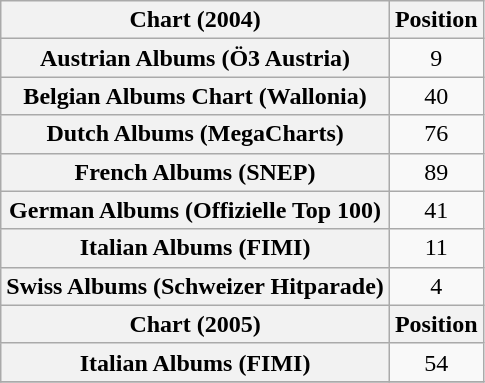<table class="wikitable sortable plainrowheaders" style="text-align:center">
<tr>
<th scope="col">Chart (2004)</th>
<th scope="col">Position</th>
</tr>
<tr>
<th scope="row">Austrian Albums (Ö3 Austria)</th>
<td>9</td>
</tr>
<tr>
<th scope="row">Belgian Albums Chart (Wallonia)</th>
<td>40</td>
</tr>
<tr>
<th scope="row">Dutch Albums (MegaCharts)</th>
<td>76</td>
</tr>
<tr>
<th scope="row">French Albums (SNEP)</th>
<td>89</td>
</tr>
<tr>
<th scope="row">German Albums (Offizielle Top 100)</th>
<td>41</td>
</tr>
<tr>
<th scope="row">Italian Albums (FIMI)</th>
<td>11</td>
</tr>
<tr>
<th scope="row">Swiss Albums (Schweizer Hitparade)</th>
<td>4</td>
</tr>
<tr>
<th scope="col">Chart (2005)</th>
<th scope="col">Position</th>
</tr>
<tr>
<th scope="row">Italian Albums (FIMI)</th>
<td>54</td>
</tr>
<tr>
</tr>
</table>
